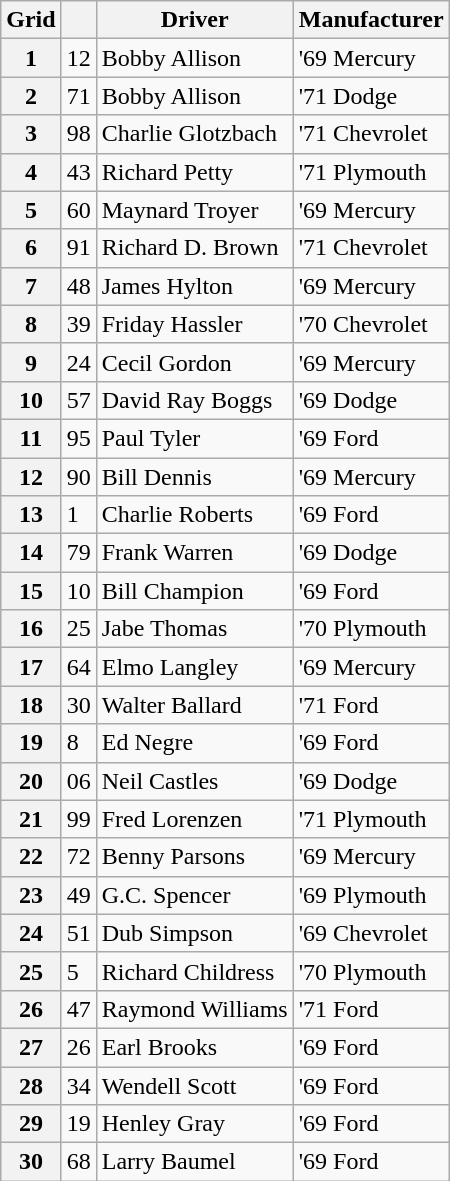<table class="wikitable">
<tr>
<th>Grid</th>
<th></th>
<th>Driver</th>
<th>Manufacturer</th>
</tr>
<tr>
<th>1</th>
<td>12</td>
<td>Bobby Allison</td>
<td>'69 Mercury</td>
</tr>
<tr>
<th>2</th>
<td>71</td>
<td>Bobby Allison</td>
<td>'71 Dodge</td>
</tr>
<tr>
<th>3</th>
<td>98</td>
<td>Charlie Glotzbach</td>
<td>'71 Chevrolet</td>
</tr>
<tr>
<th>4</th>
<td>43</td>
<td>Richard Petty</td>
<td>'71 Plymouth</td>
</tr>
<tr>
<th>5</th>
<td>60</td>
<td>Maynard Troyer</td>
<td>'69 Mercury</td>
</tr>
<tr>
<th>6</th>
<td>91</td>
<td>Richard D. Brown</td>
<td>'71 Chevrolet</td>
</tr>
<tr>
<th>7</th>
<td>48</td>
<td>James Hylton</td>
<td>'69 Mercury</td>
</tr>
<tr>
<th>8</th>
<td>39</td>
<td>Friday Hassler</td>
<td>'70 Chevrolet</td>
</tr>
<tr>
<th>9</th>
<td>24</td>
<td>Cecil Gordon</td>
<td>'69 Mercury</td>
</tr>
<tr>
<th>10</th>
<td>57</td>
<td>David Ray Boggs</td>
<td>'69 Dodge</td>
</tr>
<tr>
<th>11</th>
<td>95</td>
<td>Paul Tyler</td>
<td>'69 Ford</td>
</tr>
<tr>
<th>12</th>
<td>90</td>
<td>Bill Dennis</td>
<td>'69 Mercury</td>
</tr>
<tr>
<th>13</th>
<td>1</td>
<td>Charlie Roberts</td>
<td>'69 Ford</td>
</tr>
<tr>
<th>14</th>
<td>79</td>
<td>Frank Warren</td>
<td>'69 Dodge</td>
</tr>
<tr>
<th>15</th>
<td>10</td>
<td>Bill Champion</td>
<td>'69 Ford</td>
</tr>
<tr>
<th>16</th>
<td>25</td>
<td>Jabe Thomas</td>
<td>'70 Plymouth</td>
</tr>
<tr>
<th>17</th>
<td>64</td>
<td>Elmo Langley</td>
<td>'69 Mercury</td>
</tr>
<tr>
<th>18</th>
<td>30</td>
<td>Walter Ballard</td>
<td>'71 Ford</td>
</tr>
<tr>
<th>19</th>
<td>8</td>
<td>Ed Negre</td>
<td>'69 Ford</td>
</tr>
<tr>
<th>20</th>
<td>06</td>
<td>Neil Castles</td>
<td>'69 Dodge</td>
</tr>
<tr>
<th>21</th>
<td>99</td>
<td>Fred Lorenzen</td>
<td>'71 Plymouth</td>
</tr>
<tr>
<th>22</th>
<td>72</td>
<td>Benny Parsons</td>
<td>'69 Mercury</td>
</tr>
<tr>
<th>23</th>
<td>49</td>
<td>G.C. Spencer</td>
<td>'69 Plymouth</td>
</tr>
<tr>
<th>24</th>
<td>51</td>
<td>Dub Simpson</td>
<td>'69 Chevrolet</td>
</tr>
<tr>
<th>25</th>
<td>5</td>
<td>Richard Childress</td>
<td>'70 Plymouth</td>
</tr>
<tr>
<th>26</th>
<td>47</td>
<td>Raymond Williams</td>
<td>'71 Ford</td>
</tr>
<tr>
<th>27</th>
<td>26</td>
<td>Earl Brooks</td>
<td>'69 Ford</td>
</tr>
<tr>
<th>28</th>
<td>34</td>
<td>Wendell Scott</td>
<td>'69 Ford</td>
</tr>
<tr>
<th>29</th>
<td>19</td>
<td>Henley Gray</td>
<td>'69 Ford</td>
</tr>
<tr>
<th>30</th>
<td>68</td>
<td>Larry Baumel</td>
<td>'69 Ford</td>
</tr>
</table>
